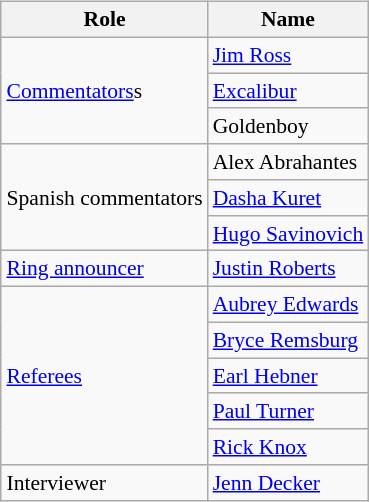<table class=wikitable style="font-size:90%; margin: 0.5em 0 0.5em 1em; float: right; clear: right;">
<tr>
<th>Role</th>
<th>Name</th>
</tr>
<tr>
<td rowspan=3><a href='#'>Commentators</a>s</td>
<td><a href='#'>Jim Ross</a> </td>
</tr>
<tr>
<td><a href='#'>Excalibur</a> </td>
</tr>
<tr>
<td>Goldenboy </td>
</tr>
<tr>
<td rowspan=3>Spanish commentators</td>
<td>Alex Abrahantes</td>
</tr>
<tr>
<td><a href='#'>Dasha Kuret</a></td>
</tr>
<tr>
<td><a href='#'>Hugo Savinovich</a></td>
</tr>
<tr>
<td><a href='#'>Ring announcer</a></td>
<td><a href='#'>Justin Roberts</a></td>
</tr>
<tr>
<td rowspan=5><a href='#'>Referees</a></td>
<td><a href='#'>Aubrey Edwards</a></td>
</tr>
<tr>
<td><a href='#'>Bryce Remsburg</a></td>
</tr>
<tr>
<td><a href='#'>Earl Hebner</a></td>
</tr>
<tr>
<td><a href='#'>Paul Turner</a></td>
</tr>
<tr>
<td><a href='#'>Rick Knox</a></td>
</tr>
<tr>
<td>Interviewer</td>
<td><a href='#'>Jenn Decker</a></td>
</tr>
</table>
